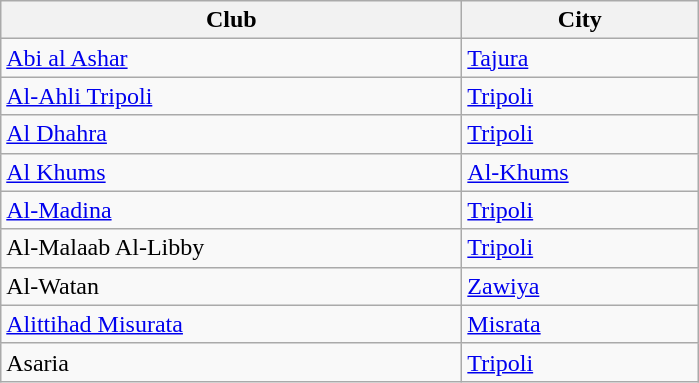<table class="wikitable sortable">
<tr>
<th width="300px">Club</th>
<th width="150px">City</th>
</tr>
<tr>
<td><a href='#'>Abi al Ashar</a></td>
<td><a href='#'>Tajura</a></td>
</tr>
<tr>
<td><a href='#'>Al-Ahli Tripoli</a></td>
<td><a href='#'>Tripoli</a></td>
</tr>
<tr>
<td><a href='#'>Al Dhahra</a></td>
<td><a href='#'>Tripoli</a></td>
</tr>
<tr>
<td><a href='#'>Al Khums</a></td>
<td><a href='#'>Al-Khums</a></td>
</tr>
<tr>
<td><a href='#'>Al-Madina</a></td>
<td><a href='#'>Tripoli</a></td>
</tr>
<tr>
<td>Al-Malaab Al-Libby</td>
<td><a href='#'>Tripoli</a></td>
</tr>
<tr>
<td>Al-Watan</td>
<td><a href='#'>Zawiya</a></td>
</tr>
<tr>
<td><a href='#'>Alittihad Misurata</a></td>
<td><a href='#'>Misrata</a></td>
</tr>
<tr>
<td>Asaria</td>
<td><a href='#'>Tripoli</a></td>
</tr>
</table>
